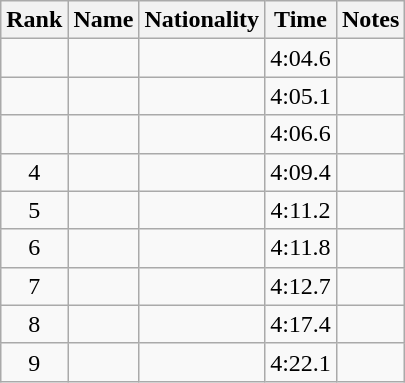<table class="wikitable sortable" style="text-align:center">
<tr>
<th>Rank</th>
<th>Name</th>
<th>Nationality</th>
<th>Time</th>
<th>Notes</th>
</tr>
<tr>
<td></td>
<td align=left></td>
<td align=left></td>
<td>4:04.6</td>
<td></td>
</tr>
<tr>
<td></td>
<td align=left></td>
<td align=left></td>
<td>4:05.1</td>
<td></td>
</tr>
<tr>
<td></td>
<td align=left></td>
<td align=left></td>
<td>4:06.6</td>
<td></td>
</tr>
<tr>
<td>4</td>
<td align=left></td>
<td align=left></td>
<td>4:09.4</td>
<td></td>
</tr>
<tr>
<td>5</td>
<td align=left></td>
<td align=left></td>
<td>4:11.2</td>
<td></td>
</tr>
<tr>
<td>6</td>
<td align=left></td>
<td align=left></td>
<td>4:11.8</td>
<td></td>
</tr>
<tr>
<td>7</td>
<td align=left></td>
<td align=left></td>
<td>4:12.7</td>
<td></td>
</tr>
<tr>
<td>8</td>
<td align=left></td>
<td align=left></td>
<td>4:17.4</td>
<td></td>
</tr>
<tr>
<td>9</td>
<td align=left></td>
<td align=left></td>
<td>4:22.1</td>
<td></td>
</tr>
</table>
